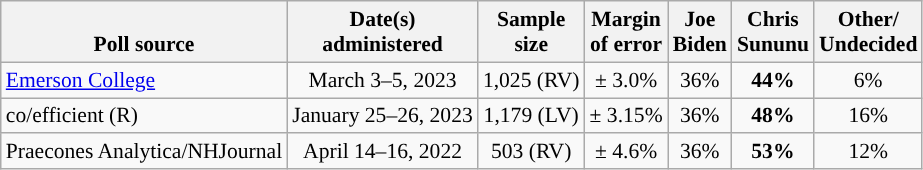<table class="wikitable sortable mw-datatable" style="font-size:90%;text-align:center;line-height:17px">
<tr valign=bottom>
<th>Poll source</th>
<th>Date(s)<br>administered</th>
<th>Sample<br>size</th>
<th>Margin<br>of error</th>
<th class="unsortable">Joe<br>Biden<br></th>
<th class="unsortable">Chris<br>Sununu<br></th>
<th class="unsortable">Other/<br>Undecided</th>
</tr>
<tr>
<td style="text-align:left;"><a href='#'>Emerson College</a></td>
<td data-sort-value="2023-03-05">March 3–5, 2023</td>
<td>1,025 (RV)</td>
<td>± 3.0%</td>
<td>36%</td>
<td style="background-color:"><strong>44%</strong></td>
<td>6%</td>
</tr>
<tr>
<td style="text-align:left;">co/efficient (R)</td>
<td data-sort-value="2023-01-26">January 25–26, 2023</td>
<td>1,179 (LV)</td>
<td>± 3.15%</td>
<td>36%</td>
<td style="background-color:"><strong>48%</strong></td>
<td>16%</td>
</tr>
<tr>
<td style="text-align:left;">Praecones Analytica/NHJournal</td>
<td data-sort-value="2022-04-16">April 14–16, 2022</td>
<td>503 (RV)</td>
<td>± 4.6%</td>
<td>36%</td>
<td style="background-color:"><strong>53%</strong></td>
<td>12%</td>
</tr>
</table>
